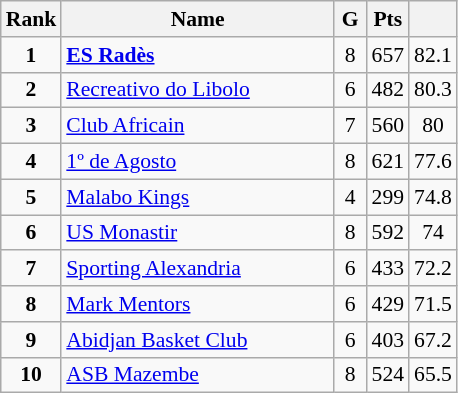<table class="wikitable" style="text-align:center; font-size:90%;">
<tr>
<th width=10px>Rank</th>
<th width=175px>Name</th>
<th width=15px>G</th>
<th width=10px>Pts</th>
<th width=10px></th>
</tr>
<tr>
<td><strong>1</strong></td>
<td align=left> <strong><a href='#'>ES Radès</a></strong></td>
<td>8</td>
<td>657</td>
<td>82.1</td>
</tr>
<tr>
<td><strong>2</strong></td>
<td align=left> <a href='#'>Recreativo do Libolo</a></td>
<td>6</td>
<td>482</td>
<td>80.3</td>
</tr>
<tr>
<td><strong>3</strong></td>
<td align=left> <a href='#'>Club Africain</a></td>
<td>7</td>
<td>560</td>
<td>80</td>
</tr>
<tr>
<td><strong>4</strong></td>
<td align=left> <a href='#'>1º de Agosto</a></td>
<td>8</td>
<td>621</td>
<td>77.6</td>
</tr>
<tr>
<td><strong>5</strong></td>
<td align=left> <a href='#'>Malabo Kings</a></td>
<td>4</td>
<td>299</td>
<td>74.8</td>
</tr>
<tr>
<td><strong>6</strong></td>
<td align=left> <a href='#'>US Monastir</a></td>
<td>8</td>
<td>592</td>
<td>74</td>
</tr>
<tr>
<td><strong>7</strong></td>
<td align=left> <a href='#'>Sporting Alexandria</a></td>
<td>6</td>
<td>433</td>
<td>72.2</td>
</tr>
<tr>
<td><strong>8</strong></td>
<td align=left> <a href='#'>Mark Mentors</a></td>
<td>6</td>
<td>429</td>
<td>71.5</td>
</tr>
<tr>
<td><strong>9</strong></td>
<td align=left> <a href='#'>Abidjan Basket Club</a></td>
<td>6</td>
<td>403</td>
<td>67.2</td>
</tr>
<tr>
<td><strong>10</strong></td>
<td align=left> <a href='#'>ASB Mazembe</a></td>
<td>8</td>
<td>524</td>
<td>65.5</td>
</tr>
</table>
